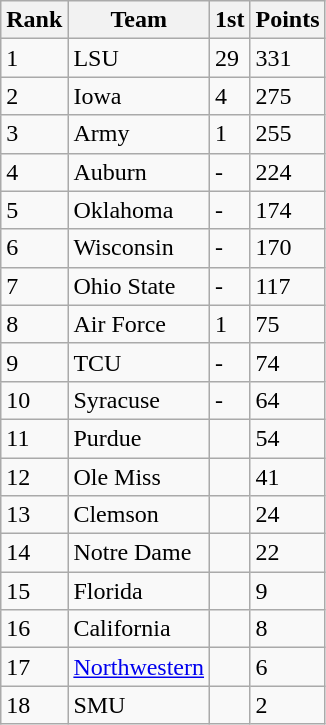<table class="wikitable">
<tr>
<th>Rank</th>
<th>Team</th>
<th>1st</th>
<th>Points</th>
</tr>
<tr>
<td>1</td>
<td>LSU</td>
<td>29</td>
<td>331</td>
</tr>
<tr>
<td>2</td>
<td>Iowa</td>
<td>4</td>
<td>275</td>
</tr>
<tr>
<td>3</td>
<td>Army</td>
<td>1</td>
<td>255</td>
</tr>
<tr>
<td>4</td>
<td>Auburn</td>
<td>-</td>
<td>224</td>
</tr>
<tr>
<td>5</td>
<td>Oklahoma</td>
<td>-</td>
<td>174</td>
</tr>
<tr>
<td>6</td>
<td>Wisconsin</td>
<td>-</td>
<td>170</td>
</tr>
<tr>
<td>7</td>
<td>Ohio State</td>
<td>-</td>
<td>117</td>
</tr>
<tr>
<td>8</td>
<td>Air Force</td>
<td>1</td>
<td>75</td>
</tr>
<tr>
<td>9</td>
<td>TCU</td>
<td>-</td>
<td>74</td>
</tr>
<tr>
<td>10</td>
<td>Syracuse</td>
<td>-</td>
<td>64</td>
</tr>
<tr>
<td>11</td>
<td>Purdue</td>
<td></td>
<td>54</td>
</tr>
<tr>
<td>12</td>
<td>Ole Miss</td>
<td></td>
<td>41</td>
</tr>
<tr>
<td>13</td>
<td>Clemson</td>
<td></td>
<td>24</td>
</tr>
<tr>
<td>14</td>
<td>Notre Dame</td>
<td></td>
<td>22</td>
</tr>
<tr>
<td>15</td>
<td>Florida</td>
<td></td>
<td>9</td>
</tr>
<tr>
<td>16</td>
<td>California</td>
<td></td>
<td>8</td>
</tr>
<tr>
<td>17</td>
<td><a href='#'>Northwestern</a></td>
<td></td>
<td>6</td>
</tr>
<tr>
<td>18</td>
<td>SMU</td>
<td></td>
<td>2</td>
</tr>
</table>
